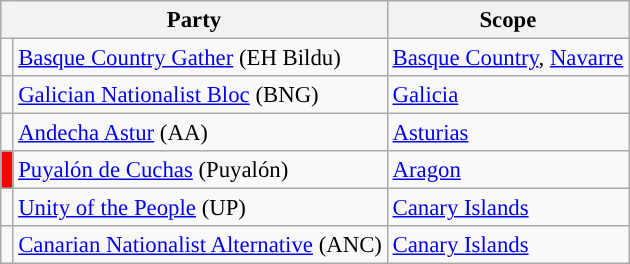<table class="wikitable" style="text-align:left; font-size:95%;">
<tr>
<th colspan="2">Party</th>
<th>Scope</th>
</tr>
<tr>
<td width="1"></td>
<td><a href='#'>Basque Country Gather</a> (EH Bildu)</td>
<td><a href='#'>Basque Country</a>, <a href='#'>Navarre</a></td>
</tr>
<tr>
<td></td>
<td><a href='#'>Galician Nationalist Bloc</a> (BNG)</td>
<td><a href='#'>Galicia</a></td>
</tr>
<tr>
<td></td>
<td><a href='#'>Andecha Astur</a> (AA)</td>
<td><a href='#'>Asturias</a></td>
</tr>
<tr>
<td bgcolor="red"></td>
<td><a href='#'>Puyalón de Cuchas</a> (Puyalón)</td>
<td><a href='#'>Aragon</a></td>
</tr>
<tr>
<td></td>
<td><a href='#'>Unity of the People</a> (UP)</td>
<td><a href='#'>Canary Islands</a></td>
</tr>
<tr>
<td></td>
<td><a href='#'>Canarian Nationalist Alternative</a> (ANC)</td>
<td><a href='#'>Canary Islands</a></td>
</tr>
</table>
